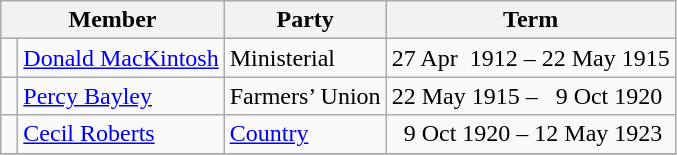<table class="wikitable">
<tr>
<th colspan="2">Member</th>
<th>Party</th>
<th>Term</th>
</tr>
<tr>
<td> </td>
<td><a href='#'>Donald MacKintosh</a></td>
<td>Ministerial</td>
<td>27 Apr  1912 – 22 May 1915</td>
</tr>
<tr>
<td> </td>
<td><a href='#'>Percy Bayley</a></td>
<td>Farmers’ Union</td>
<td>22 May 1915 –   9 Oct 1920</td>
</tr>
<tr>
<td> </td>
<td><a href='#'>Cecil Roberts</a></td>
<td><a href='#'>Country</a></td>
<td>  9 Oct 1920 – 12 May 1923</td>
</tr>
<tr>
</tr>
</table>
